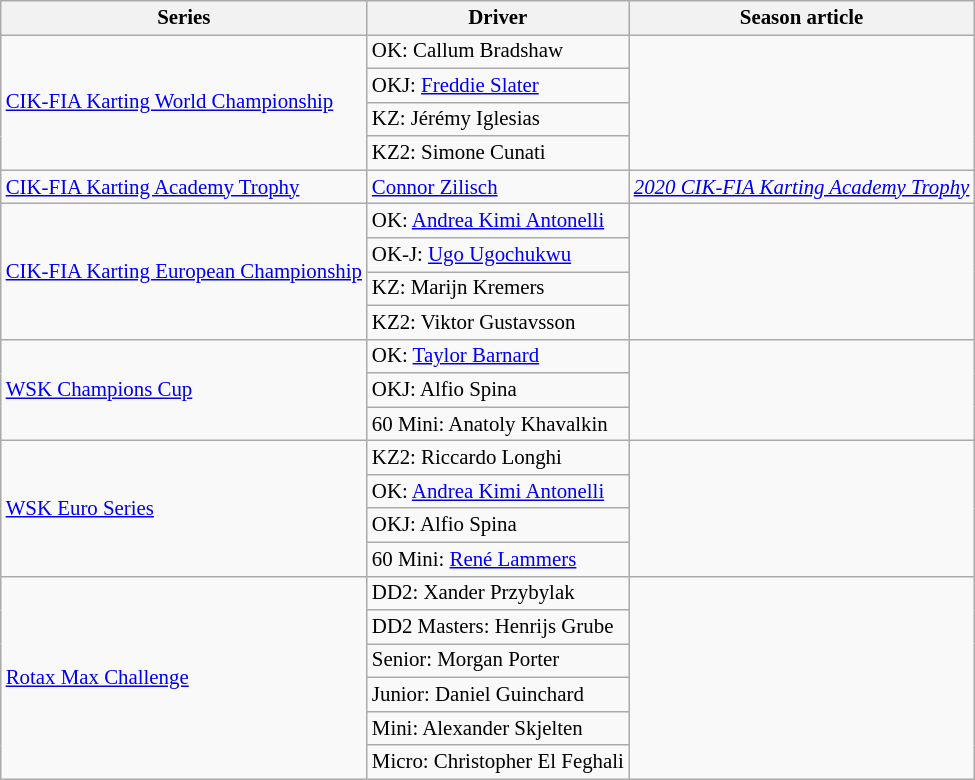<table class="wikitable" style="font-size: 87%;">
<tr>
<th>Series</th>
<th>Driver</th>
<th>Season article</th>
</tr>
<tr>
<td rowspan=4><a href='#'>CIK-FIA Karting World Championship</a></td>
<td>OK:  Callum Bradshaw</td>
<td rowspan=4></td>
</tr>
<tr>
<td>OKJ:  <a href='#'>Freddie Slater</a></td>
</tr>
<tr>
<td>KZ:  Jérémy Iglesias</td>
</tr>
<tr>
<td>KZ2:  Simone Cunati</td>
</tr>
<tr>
<td><a href='#'>CIK-FIA Karting Academy Trophy</a></td>
<td> <a href='#'>Connor Zilisch</a></td>
<td><em><a href='#'>2020 CIK-FIA Karting Academy Trophy</a></em></td>
</tr>
<tr>
<td rowspan=4><a href='#'>CIK-FIA Karting European Championship</a></td>
<td>OK:  <a href='#'>Andrea Kimi Antonelli</a></td>
<td rowspan=4></td>
</tr>
<tr>
<td>OK-J:  <a href='#'>Ugo Ugochukwu</a></td>
</tr>
<tr>
<td>KZ:  Marijn Kremers</td>
</tr>
<tr>
<td>KZ2:  Viktor Gustavsson</td>
</tr>
<tr>
<td rowspan=3><a href='#'>WSK Champions Cup</a></td>
<td>OK:  <a href='#'>Taylor Barnard</a></td>
<td rowspan=3></td>
</tr>
<tr>
<td>OKJ:  Alfio Spina</td>
</tr>
<tr>
<td>60 Mini:  Anatoly Khavalkin</td>
</tr>
<tr>
<td rowspan=4><a href='#'>WSK Euro Series</a></td>
<td>KZ2:  Riccardo Longhi</td>
<td rowspan=4></td>
</tr>
<tr>
<td>OK:  <a href='#'>Andrea Kimi Antonelli</a></td>
</tr>
<tr>
<td>OKJ:  Alfio Spina</td>
</tr>
<tr>
<td>60 Mini:  <a href='#'>René Lammers</a></td>
</tr>
<tr>
<td rowspan=6><a href='#'>Rotax Max Challenge</a></td>
<td>DD2:  Xander Przybylak</td>
<td rowspan=6></td>
</tr>
<tr>
<td>DD2 Masters:  Henrijs Grube</td>
</tr>
<tr>
<td>Senior:  Morgan Porter</td>
</tr>
<tr>
<td>Junior:  Daniel Guinchard</td>
</tr>
<tr>
<td>Mini:  Alexander Skjelten</td>
</tr>
<tr>
<td>Micro:  Christopher El Feghali</td>
</tr>
</table>
